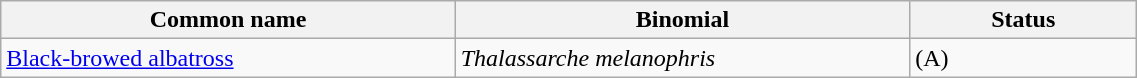<table style="width:60%;" class="wikitable">
<tr>
<th width=40%>Common name</th>
<th width=40%>Binomial</th>
<th width=20%>Status</th>
</tr>
<tr>
<td><a href='#'>Black-browed albatross</a></td>
<td><em>Thalassarche melanophris</em></td>
<td>(A)</td>
</tr>
</table>
